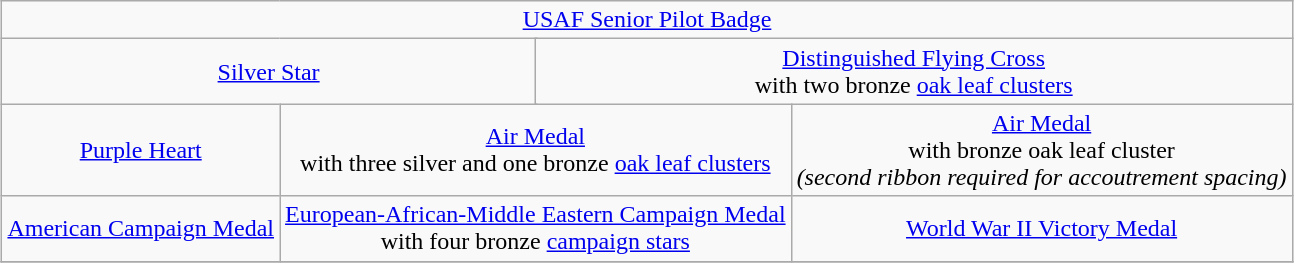<table class="wikitable" style="margin:1em auto; text-align:center;">
<tr>
<td colspan="12"><a href='#'>USAF Senior Pilot Badge</a></td>
</tr>
<tr>
<td colspan="6"><a href='#'>Silver Star</a></td>
<td colspan="6"><a href='#'>Distinguished Flying Cross</a><br>with two bronze <a href='#'>oak leaf clusters</a></td>
</tr>
<tr>
<td colspan="4"><a href='#'>Purple Heart</a></td>
<td colspan="4"><a href='#'>Air Medal</a><br>with three silver and one bronze <a href='#'>oak leaf clusters</a></td>
<td colspan="4"><a href='#'>Air Medal</a><br>with bronze oak leaf cluster<br><em>(second ribbon required for accoutrement spacing)</em></td>
</tr>
<tr>
<td colspan="4"><a href='#'>American Campaign Medal</a></td>
<td colspan="4"><a href='#'>European-African-Middle Eastern Campaign Medal</a><br>with four bronze <a href='#'>campaign stars</a></td>
<td colspan="4"><a href='#'>World War II Victory Medal</a></td>
</tr>
<tr>
</tr>
</table>
